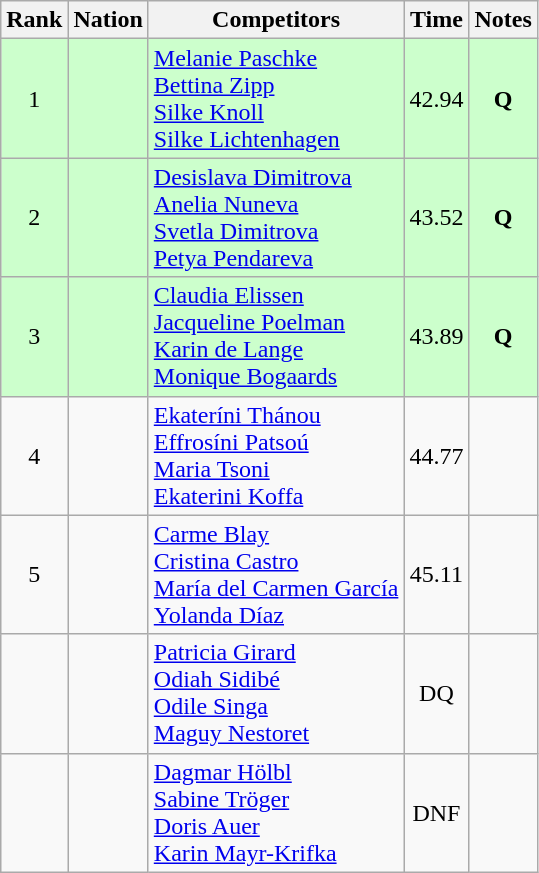<table class="wikitable sortable" style="text-align:center">
<tr>
<th>Rank</th>
<th>Nation</th>
<th>Competitors</th>
<th>Time</th>
<th>Notes</th>
</tr>
<tr bgcolor=ccffcc>
<td>1</td>
<td align=left></td>
<td align=left><a href='#'>Melanie Paschke</a><br><a href='#'>Bettina Zipp</a><br><a href='#'>Silke Knoll</a><br><a href='#'>Silke Lichtenhagen</a></td>
<td>42.94</td>
<td><strong>Q</strong></td>
</tr>
<tr bgcolor=ccffcc>
<td>2</td>
<td align=left></td>
<td align=left><a href='#'>Desislava Dimitrova</a><br><a href='#'>Anelia Nuneva</a><br><a href='#'>Svetla Dimitrova</a><br><a href='#'>Petya Pendareva</a></td>
<td>43.52</td>
<td><strong>Q</strong></td>
</tr>
<tr bgcolor=ccffcc>
<td>3</td>
<td align=left></td>
<td align=left><a href='#'>Claudia Elissen</a><br><a href='#'>Jacqueline Poelman</a><br><a href='#'>Karin de Lange</a><br><a href='#'>Monique Bogaards</a></td>
<td>43.89</td>
<td><strong>Q</strong></td>
</tr>
<tr>
<td>4</td>
<td align=left></td>
<td align=left><a href='#'>Ekateríni Thánou</a><br><a href='#'>Effrosíni Patsoú</a><br><a href='#'>Maria Tsoni</a><br><a href='#'>Ekaterini Koffa</a></td>
<td>44.77</td>
<td></td>
</tr>
<tr>
<td>5</td>
<td align=left></td>
<td align=left><a href='#'>Carme Blay</a><br><a href='#'>Cristina Castro</a><br><a href='#'>María del Carmen García</a><br><a href='#'>Yolanda Díaz</a></td>
<td>45.11</td>
<td></td>
</tr>
<tr>
<td></td>
<td align=left></td>
<td align=left><a href='#'>Patricia Girard</a><br><a href='#'>Odiah Sidibé</a><br><a href='#'>Odile Singa</a><br><a href='#'>Maguy Nestoret</a></td>
<td>DQ</td>
<td></td>
</tr>
<tr>
<td></td>
<td align=left></td>
<td align=left><a href='#'>Dagmar Hölbl</a><br><a href='#'>Sabine Tröger</a><br><a href='#'>Doris Auer</a><br><a href='#'>Karin Mayr-Krifka</a></td>
<td>DNF</td>
<td></td>
</tr>
</table>
